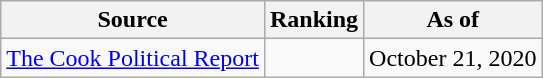<table class="wikitable" style="text-align:center">
<tr>
<th>Source</th>
<th>Ranking</th>
<th>As of</th>
</tr>
<tr>
<td align=left><a href='#'>The Cook Political Report</a></td>
<td></td>
<td>October 21, 2020</td>
</tr>
</table>
